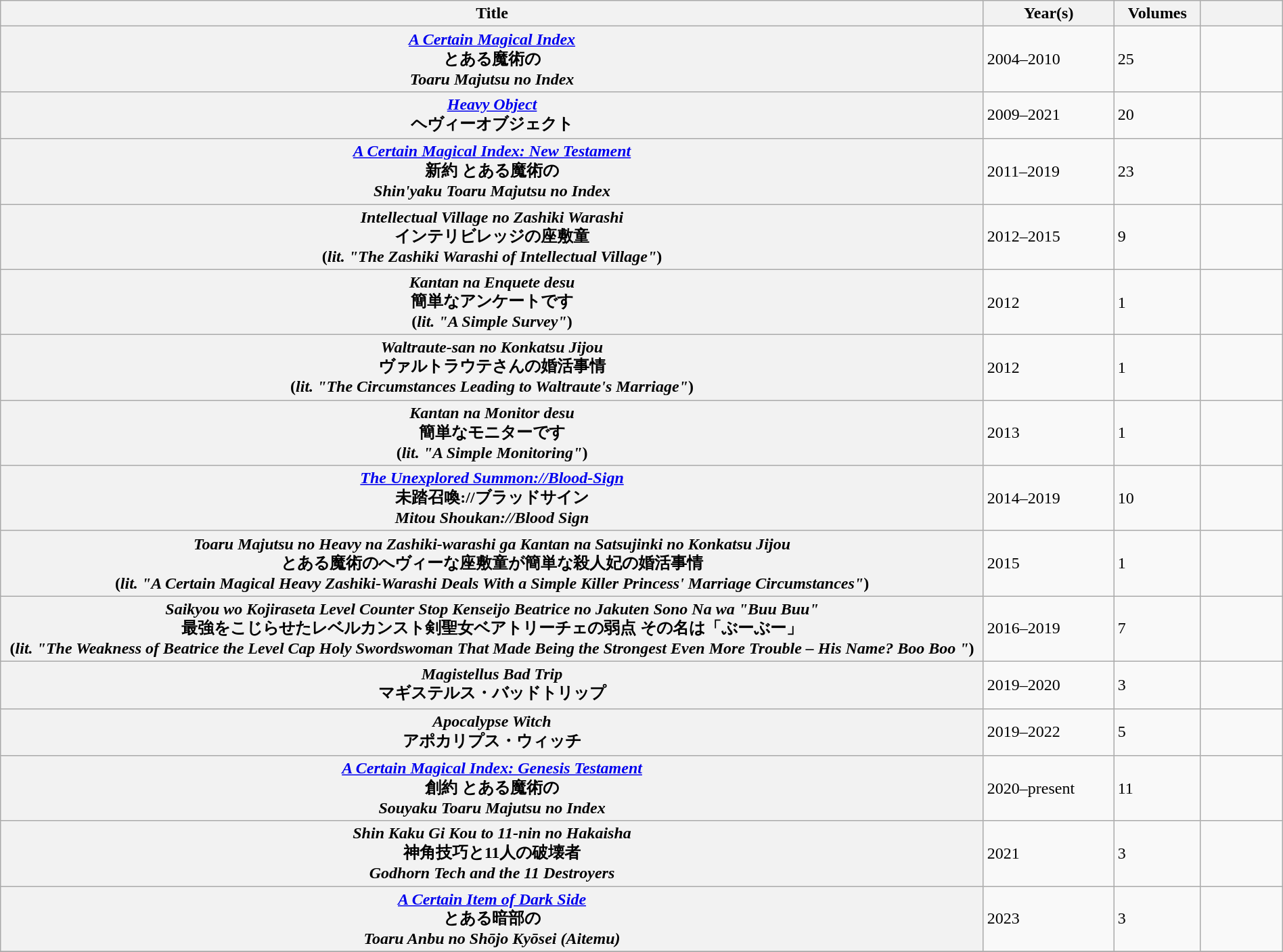<table class="wikitable plainrowheaders sortable" style="margin-right: 0;">
<tr>
<th scope="col"  style="width:65em;">Title</th>
<th scope="col"  style="width:8em;">Year(s)</th>
<th scope="col"  style="width:5em;">Volumes</th>
<th scope="col"  style="width:5em;" class="unsortable"></th>
</tr>
<tr>
<th scope="row"><em><a href='#'>A Certain Magical Index</a></em><br>とある魔術の<br><em>Toaru Majutsu no Index</em></th>
<td>2004–2010</td>
<td>25</td>
<td></td>
</tr>
<tr>
<th scope="row"><em><a href='#'>Heavy Object</a></em><br>ヘヴィーオブジェクト</th>
<td>2009–2021</td>
<td>20</td>
<td></td>
</tr>
<tr>
<th scope="row"><em><a href='#'>A Certain Magical Index: New Testament</a></em><br>新約 とある魔術の<br><em>Shin'yaku Toaru Majutsu no Index</em></th>
<td>2011–2019</td>
<td>23</td>
<td></td>
</tr>
<tr>
<th scope="row"><em>Intellectual Village no Zashiki Warashi</em><br>インテリビレッジの座敷童<br>(<em>lit. "The Zashiki Warashi of Intellectual Village"</em>)</th>
<td>2012–2015</td>
<td>9</td>
<td></td>
</tr>
<tr>
<th scope="row"><em>Kantan na Enquete desu</em><br>簡単なアンケートです<br>(<em>lit. "A Simple Survey"</em>)</th>
<td>2012</td>
<td>1</td>
<td></td>
</tr>
<tr>
<th scope="row"><em>Waltraute-san no Konkatsu Jijou</em><br>ヴァルトラウテさんの婚活事情<br>(<em>lit. "The Circumstances Leading to Waltraute's Marriage"</em>)</th>
<td>2012</td>
<td>1</td>
<td></td>
</tr>
<tr>
<th scope="row"><em>Kantan na Monitor desu</em><br>簡単なモニターです<br>(<em>lit. "A Simple Monitoring"</em>)</th>
<td>2013</td>
<td>1</td>
<td></td>
</tr>
<tr>
<th scope="row"><em><a href='#'>The Unexplored Summon://Blood-Sign</a></em><br>未踏召喚://ブラッドサイン<br><em>Mitou Shoukan://Blood Sign</em></th>
<td>2014–2019</td>
<td>10</td>
<td></td>
</tr>
<tr>
<th scope="row"><em>Toaru Majutsu no Heavy na Zashiki-warashi ga Kantan na Satsujinki no Konkatsu Jijou</em><br>とある魔術のへヴィーな座敷童が簡単な殺人妃の婚活事情<br>(<em>lit. "A Certain Magical Heavy Zashiki-Warashi Deals With a Simple Killer Princess' Marriage Circumstances"</em>)</th>
<td>2015</td>
<td>1</td>
<td></td>
</tr>
<tr>
<th scope="row"><em>Saikyou wo Kojiraseta Level Counter Stop Kenseijo Beatrice no Jakuten Sono Na wa "Buu Buu"</em><br>最強をこじらせたレベルカンスト剣聖女ベアトリーチェの弱点 その名は「ぶーぶー」<br>(<em>lit. "The Weakness of Beatrice the Level Cap Holy Swordswoman That Made Being the Strongest Even More Trouble – His Name? Boo Boo "</em>)</th>
<td>2016–2019</td>
<td>7</td>
<td></td>
</tr>
<tr>
<th scope="row"><em>Magistellus Bad Trip</em><br>マギステルス・バッドトリップ</th>
<td>2019–2020</td>
<td>3</td>
<td></td>
</tr>
<tr>
<th scope="row"><em>Apocalypse Witch</em><br>アポカリプス・ウィッチ</th>
<td>2019–2022</td>
<td>5</td>
<td></td>
</tr>
<tr>
<th scope="row"><em><a href='#'>A Certain Magical Index: Genesis Testament</a></em><br>創約 とある魔術の<br><em>Souyaku Toaru Majutsu no Index</em></th>
<td>2020–present</td>
<td>11</td>
<td></td>
</tr>
<tr>
<th scope="row"><em>Shin Kaku Gi Kou to 11-nin no Hakaisha</em><br>神角技巧と11人の破壊者<br><em>Godhorn Tech and the 11 Destroyers</em></th>
<td>2021</td>
<td>3</td>
<td></td>
</tr>
<tr>
<th scope="row"><em><a href='#'>A Certain Item of Dark Side</a></em><br>とある暗部の<br><em>Toaru Anbu no Shōjo Kyōsei (Aitemu)</em></th>
<td>2023</td>
<td>3</td>
<td></td>
</tr>
<tr>
</tr>
</table>
